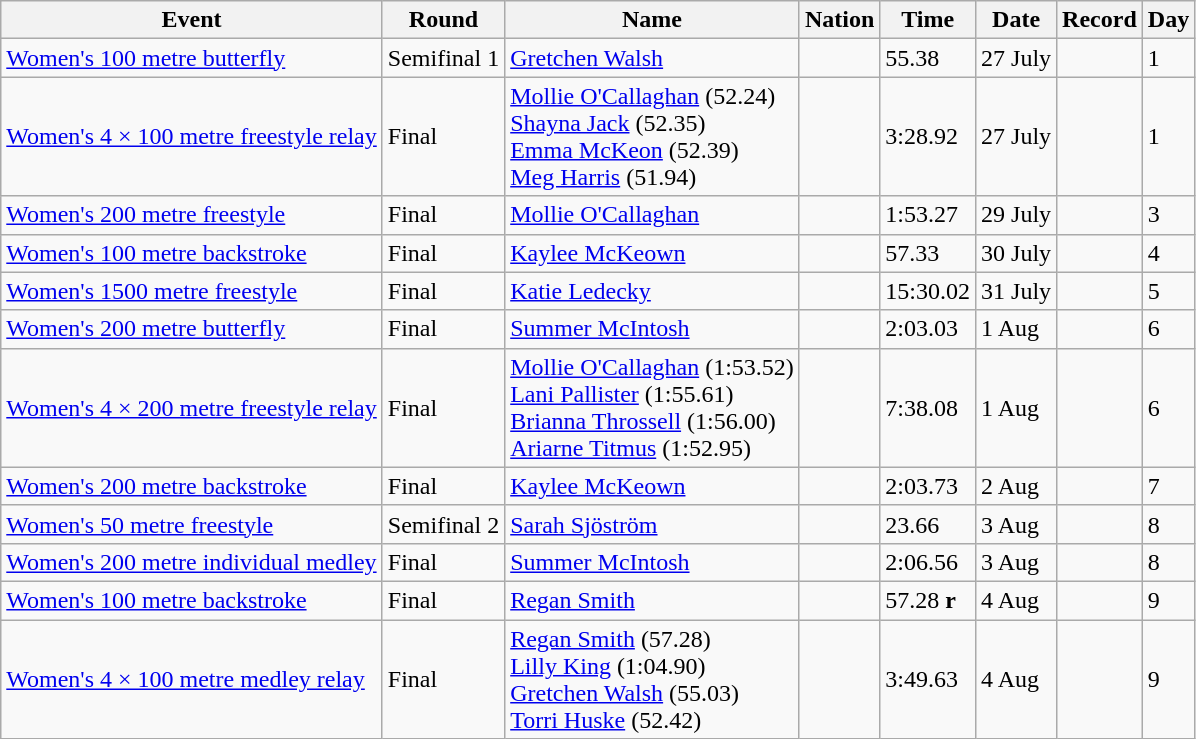<table class="wikitable sortable">
<tr>
<th>Event</th>
<th>Round</th>
<th>Name</th>
<th>Nation</th>
<th>Time</th>
<th>Date</th>
<th>Record</th>
<th>Day</th>
</tr>
<tr>
<td><a href='#'>Women's 100 metre butterfly</a></td>
<td>Semifinal 1</td>
<td><a href='#'>Gretchen Walsh</a></td>
<td></td>
<td>55.38</td>
<td>27 July</td>
<td></td>
<td>1</td>
</tr>
<tr>
<td><a href='#'>Women's 4 × 100 metre freestyle relay</a></td>
<td>Final</td>
<td><a href='#'>Mollie O'Callaghan</a> (52.24)<br> <a href='#'>Shayna Jack</a> (52.35) <br><a href='#'>Emma McKeon</a> (52.39) <br> <a href='#'>Meg Harris</a> (51.94)</td>
<td></td>
<td>3:28.92</td>
<td>27 July</td>
<td></td>
<td>1</td>
</tr>
<tr>
<td><a href='#'>Women's 200 metre freestyle</a></td>
<td>Final</td>
<td><a href='#'>Mollie O'Callaghan</a></td>
<td></td>
<td>1:53.27</td>
<td>29 July</td>
<td></td>
<td>3</td>
</tr>
<tr>
<td><a href='#'>Women's 100 metre backstroke</a></td>
<td>Final</td>
<td><a href='#'>Kaylee McKeown</a></td>
<td></td>
<td>57.33</td>
<td>30 July</td>
<td></td>
<td>4</td>
</tr>
<tr>
<td><a href='#'>Women's 1500 metre freestyle</a></td>
<td>Final</td>
<td><a href='#'>Katie Ledecky</a></td>
<td></td>
<td>15:30.02</td>
<td>31 July</td>
<td></td>
<td>5</td>
</tr>
<tr>
<td><a href='#'>Women's 200 metre butterfly</a></td>
<td>Final</td>
<td><a href='#'>Summer McIntosh</a></td>
<td></td>
<td>2:03.03</td>
<td>1 Aug</td>
<td></td>
<td>6</td>
</tr>
<tr>
<td><a href='#'>Women's 4 × 200 metre freestyle relay</a></td>
<td>Final</td>
<td><a href='#'>Mollie O'Callaghan</a> (1:53.52)<br> <a href='#'>Lani Pallister</a> (1:55.61) <br><a href='#'>Brianna Throssell</a> (1:56.00) <br> <a href='#'>Ariarne Titmus</a> (1:52.95)</td>
<td></td>
<td>7:38.08</td>
<td>1 Aug</td>
<td></td>
<td>6</td>
</tr>
<tr>
<td><a href='#'>Women's 200 metre backstroke</a></td>
<td>Final</td>
<td><a href='#'>Kaylee McKeown</a></td>
<td></td>
<td>2:03.73</td>
<td>2 Aug</td>
<td></td>
<td>7</td>
</tr>
<tr>
<td><a href='#'>Women's 50 metre freestyle</a></td>
<td>Semifinal 2</td>
<td><a href='#'>Sarah Sjöström</a></td>
<td></td>
<td>23.66</td>
<td>3 Aug</td>
<td></td>
<td>8</td>
</tr>
<tr>
<td><a href='#'>Women's 200 metre individual medley</a></td>
<td>Final</td>
<td><a href='#'>Summer McIntosh</a></td>
<td></td>
<td>2:06.56</td>
<td>3 Aug</td>
<td></td>
<td>8</td>
</tr>
<tr>
<td><a href='#'>Women's 100 metre backstroke</a></td>
<td>Final</td>
<td><a href='#'>Regan Smith</a></td>
<td></td>
<td>57.28 <strong>r</strong></td>
<td>4 Aug</td>
<td></td>
<td>9</td>
</tr>
<tr>
<td><a href='#'>Women's 4 × 100 metre medley relay</a></td>
<td>Final</td>
<td><a href='#'>Regan Smith</a> (57.28) <br><a href='#'>Lilly King</a> (1:04.90)<br><a href='#'>Gretchen Walsh</a> (55.03)<br><a href='#'>Torri Huske</a> (52.42)</td>
<td></td>
<td>3:49.63</td>
<td>4 Aug</td>
<td></td>
<td>9</td>
</tr>
</table>
